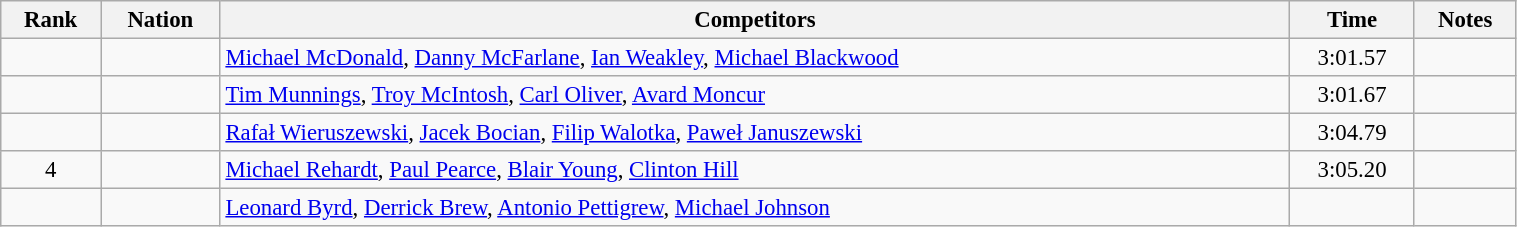<table class="wikitable sortable" width=80% style="text-align:center; font-size:95%">
<tr>
<th>Rank</th>
<th>Nation</th>
<th>Competitors</th>
<th>Time</th>
<th>Notes</th>
</tr>
<tr>
<td></td>
<td align=left></td>
<td align=left><a href='#'>Michael McDonald</a>, <a href='#'>Danny McFarlane</a>, <a href='#'>Ian Weakley</a>, <a href='#'>Michael Blackwood</a></td>
<td>3:01.57</td>
<td></td>
</tr>
<tr>
<td></td>
<td align=left></td>
<td align=left><a href='#'>Tim Munnings</a>, <a href='#'>Troy McIntosh</a>, <a href='#'>Carl Oliver</a>, <a href='#'>Avard Moncur</a></td>
<td>3:01.67</td>
<td></td>
</tr>
<tr>
<td></td>
<td align=left></td>
<td align=left><a href='#'>Rafał Wieruszewski</a>, <a href='#'>Jacek Bocian</a>, <a href='#'>Filip Walotka</a>, <a href='#'>Paweł Januszewski</a></td>
<td>3:04.79</td>
<td></td>
</tr>
<tr>
<td>4</td>
<td align=left></td>
<td align=left><a href='#'>Michael Rehardt</a>, <a href='#'>Paul Pearce</a>, <a href='#'>Blair Young</a>, <a href='#'>Clinton Hill</a></td>
<td>3:05.20</td>
<td></td>
</tr>
<tr>
<td></td>
<td align=left></td>
<td align=left><a href='#'>Leonard Byrd</a>, <a href='#'>Derrick Brew</a>, <a href='#'>Antonio Pettigrew</a>, <a href='#'>Michael Johnson</a></td>
<td></td>
<td></td>
</tr>
</table>
